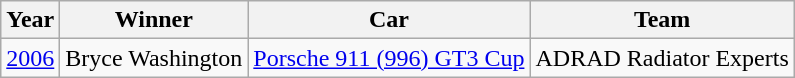<table class="wikitable">
<tr style="font-weight:bold">
<th>Year</th>
<th>Winner</th>
<th>Car</th>
<th>Team</th>
</tr>
<tr>
<td><a href='#'>2006</a></td>
<td> Bryce Washington</td>
<td><a href='#'>Porsche 911 (996) GT3 Cup</a></td>
<td>ADRAD Radiator Experts</td>
</tr>
</table>
